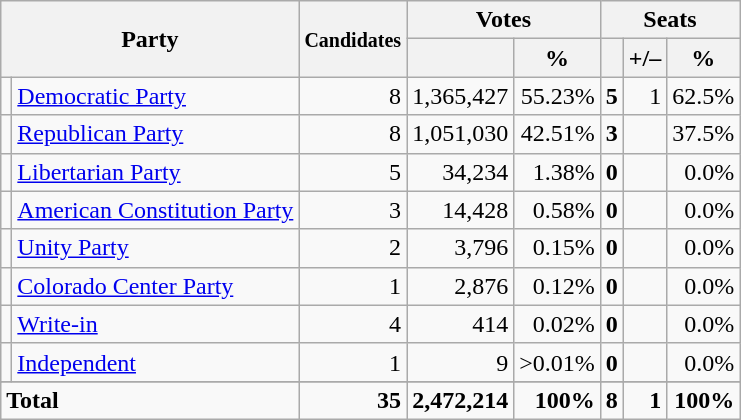<table class="wikitable" style="font-size:100%; text-align:right;">
<tr>
<th colspan="2" rowspan="2">Party</th>
<th rowspan="2"><small>Candi</small><small>dates</small></th>
<th colspan="2">Votes</th>
<th colspan="3">Seats</th>
</tr>
<tr>
<th></th>
<th>%</th>
<th></th>
<th>+/–</th>
<th>%</th>
</tr>
<tr>
<td></td>
<td align="left"><a href='#'>Democratic Party</a></td>
<td>8</td>
<td>1,365,427</td>
<td>55.23%</td>
<td><strong>5</strong></td>
<td>1</td>
<td>62.5%</td>
</tr>
<tr>
<td></td>
<td align="left"><a href='#'>Republican Party</a></td>
<td>8</td>
<td>1,051,030</td>
<td>42.51%</td>
<td><strong>3</strong></td>
<td></td>
<td>37.5%</td>
</tr>
<tr>
<td></td>
<td align="left"><a href='#'>Libertarian Party</a></td>
<td>5</td>
<td>34,234</td>
<td>1.38%</td>
<td><strong>0</strong></td>
<td></td>
<td>0.0%</td>
</tr>
<tr>
<td></td>
<td align="left"><a href='#'>American Constitution Party</a></td>
<td>3</td>
<td>14,428</td>
<td>0.58%</td>
<td><strong>0</strong></td>
<td></td>
<td>0.0%</td>
</tr>
<tr>
<td></td>
<td align="left"><a href='#'>Unity Party</a></td>
<td>2</td>
<td>3,796</td>
<td>0.15%</td>
<td><strong>0</strong></td>
<td></td>
<td>0.0%</td>
</tr>
<tr>
<td></td>
<td align="left"><a href='#'>Colorado Center Party</a></td>
<td>1</td>
<td>2,876</td>
<td>0.12%</td>
<td><strong>0</strong></td>
<td></td>
<td>0.0%</td>
</tr>
<tr>
<td></td>
<td align="left"><a href='#'>Write-in</a></td>
<td>4</td>
<td>414</td>
<td>0.02%</td>
<td><strong>0</strong></td>
<td></td>
<td>0.0%</td>
</tr>
<tr>
<td></td>
<td align="left"><a href='#'>Independent</a></td>
<td>1</td>
<td>9</td>
<td>>0.01%</td>
<td><strong>0</strong></td>
<td></td>
<td>0.0%</td>
</tr>
<tr>
</tr>
<tr style="font-weight:bold">
<td colspan="2" align="left">Total</td>
<td>35</td>
<td>2,472,214</td>
<td>100%</td>
<td>8</td>
<td>1</td>
<td>100%</td>
</tr>
</table>
